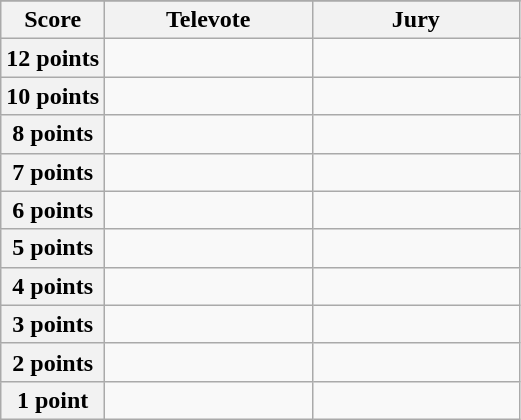<table class="wikitable">
<tr>
</tr>
<tr>
<th scope="col" width="20%">Score</th>
<th scope="col" width="40%">Televote</th>
<th scope="col" width="40%">Jury</th>
</tr>
<tr>
<th scope="row">12 points</th>
<td></td>
<td></td>
</tr>
<tr>
<th scope="row">10 points</th>
<td></td>
<td></td>
</tr>
<tr>
<th scope="row">8 points</th>
<td></td>
<td></td>
</tr>
<tr>
<th scope="row">7 points</th>
<td></td>
<td></td>
</tr>
<tr>
<th scope="row">6 points</th>
<td></td>
<td></td>
</tr>
<tr>
<th scope="row">5 points</th>
<td></td>
<td></td>
</tr>
<tr>
<th scope="row">4 points</th>
<td></td>
<td></td>
</tr>
<tr>
<th scope="row">3 points</th>
<td></td>
<td></td>
</tr>
<tr>
<th scope="row">2 points</th>
<td></td>
<td></td>
</tr>
<tr>
<th scope="row">1 point</th>
<td></td>
<td></td>
</tr>
</table>
